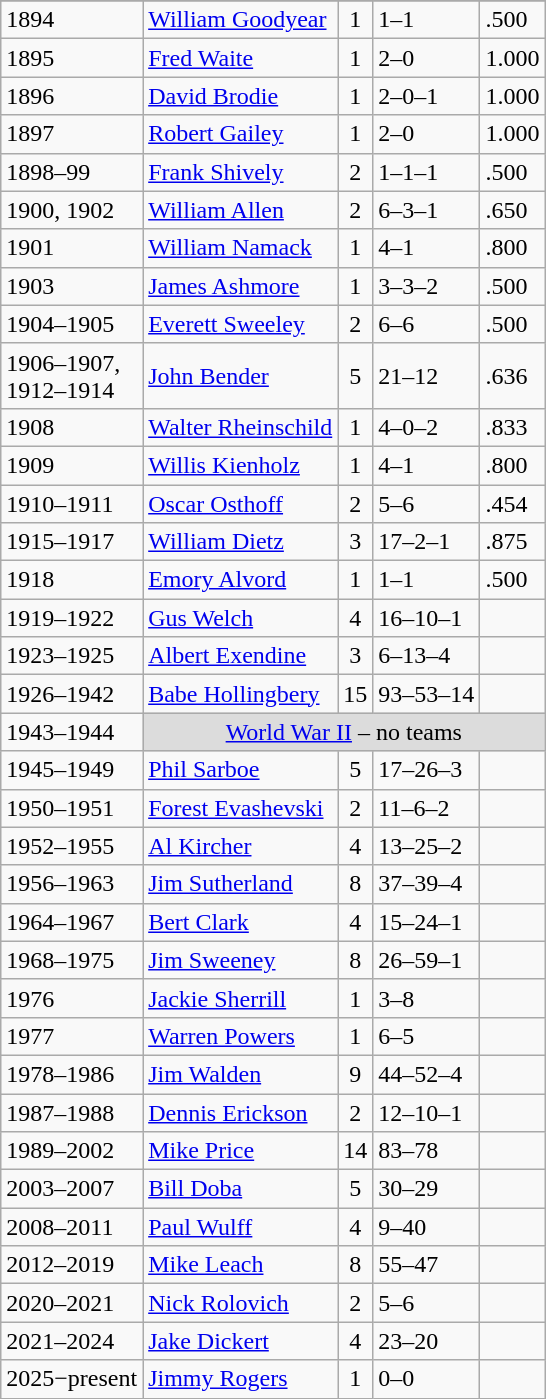<table class="wikitable">
<tr>
</tr>
<tr>
<td>1894</td>
<td><a href='#'>William Goodyear</a></td>
<td align=center>1</td>
<td>1–1</td>
<td>.500</td>
</tr>
<tr>
<td>1895</td>
<td><a href='#'>Fred Waite</a></td>
<td align=center>1</td>
<td>2–0</td>
<td>1.000</td>
</tr>
<tr>
<td>1896</td>
<td><a href='#'>David Brodie</a></td>
<td align=center>1</td>
<td>2–0–1</td>
<td>1.000</td>
</tr>
<tr>
<td>1897</td>
<td><a href='#'>Robert Gailey</a></td>
<td align=center>1</td>
<td>2–0</td>
<td>1.000</td>
</tr>
<tr>
<td>1898–99</td>
<td><a href='#'>Frank Shively</a></td>
<td align=center>2</td>
<td>1–1–1</td>
<td>.500</td>
</tr>
<tr>
<td>1900, 1902</td>
<td><a href='#'>William Allen</a></td>
<td align=center>2</td>
<td>6–3–1</td>
<td>.650</td>
</tr>
<tr>
<td>1901</td>
<td><a href='#'>William Namack</a></td>
<td align=center>1</td>
<td>4–1</td>
<td>.800</td>
</tr>
<tr>
<td>1903</td>
<td><a href='#'>James Ashmore</a></td>
<td align=center>1</td>
<td>3–3–2</td>
<td>.500</td>
</tr>
<tr>
<td>1904–1905</td>
<td><a href='#'>Everett Sweeley</a></td>
<td align=center>2</td>
<td>6–6</td>
<td>.500</td>
</tr>
<tr>
<td>1906–1907,<br>1912–1914</td>
<td><a href='#'>John Bender</a></td>
<td align=center>5</td>
<td>21–12</td>
<td>.636</td>
</tr>
<tr>
<td>1908</td>
<td><a href='#'>Walter Rheinschild</a></td>
<td align=center>1</td>
<td>4–0–2</td>
<td>.833</td>
</tr>
<tr>
<td>1909</td>
<td><a href='#'>Willis Kienholz</a></td>
<td align=center>1</td>
<td>4–1</td>
<td>.800</td>
</tr>
<tr>
<td>1910–1911</td>
<td><a href='#'>Oscar Osthoff</a></td>
<td align=center>2</td>
<td>5–6</td>
<td>.454</td>
</tr>
<tr>
<td>1915–1917</td>
<td><a href='#'>William Dietz</a></td>
<td align=center>3</td>
<td>17–2–1</td>
<td>.875</td>
</tr>
<tr>
<td>1918</td>
<td><a href='#'>Emory Alvord</a></td>
<td align=center>1</td>
<td>1–1</td>
<td>.500</td>
</tr>
<tr>
<td>1919–1922</td>
<td><a href='#'>Gus Welch</a></td>
<td align=center>4</td>
<td>16–10–1</td>
<td></td>
</tr>
<tr>
<td>1923–1925</td>
<td><a href='#'>Albert Exendine</a></td>
<td align=center>3</td>
<td>6–13–4</td>
<td></td>
</tr>
<tr>
<td>1926–1942</td>
<td><a href='#'>Babe Hollingbery</a></td>
<td align=center>15</td>
<td>93–53–14</td>
<td></td>
</tr>
<tr>
<td>1943–1944</td>
<td colspan=4 style="background:#DCDCDC;" align=center><a href='#'>World War II</a> – no teams</td>
</tr>
<tr>
<td>1945–1949</td>
<td><a href='#'>Phil Sarboe</a></td>
<td align=center>5</td>
<td>17–26–3</td>
<td></td>
</tr>
<tr>
<td>1950–1951</td>
<td><a href='#'>Forest Evashevski</a></td>
<td align=center>2</td>
<td>11–6–2</td>
<td></td>
</tr>
<tr>
<td>1952–1955</td>
<td><a href='#'>Al Kircher</a></td>
<td align=center>4</td>
<td>13–25–2</td>
<td></td>
</tr>
<tr>
<td>1956–1963</td>
<td><a href='#'>Jim Sutherland</a></td>
<td align=center>8</td>
<td>37–39–4</td>
<td></td>
</tr>
<tr>
<td>1964–1967</td>
<td><a href='#'>Bert Clark</a></td>
<td align=center>4</td>
<td>15–24–1</td>
<td></td>
</tr>
<tr>
<td>1968–1975</td>
<td><a href='#'>Jim Sweeney</a></td>
<td align=center>8</td>
<td>26–59–1</td>
<td></td>
</tr>
<tr>
<td>1976</td>
<td><a href='#'>Jackie Sherrill</a></td>
<td align=center>1</td>
<td>3–8</td>
<td></td>
</tr>
<tr>
<td>1977</td>
<td><a href='#'>Warren Powers</a></td>
<td align=center>1</td>
<td>6–5</td>
<td></td>
</tr>
<tr>
<td>1978–1986</td>
<td><a href='#'>Jim Walden</a></td>
<td align=center>9</td>
<td>44–52–4</td>
<td></td>
</tr>
<tr>
<td>1987–1988</td>
<td><a href='#'>Dennis Erickson</a></td>
<td align=center>2</td>
<td>12–10–1</td>
<td></td>
</tr>
<tr>
<td>1989–2002</td>
<td><a href='#'>Mike Price</a></td>
<td align=center>14</td>
<td>83–78</td>
<td></td>
</tr>
<tr>
<td>2003–2007</td>
<td><a href='#'>Bill Doba</a></td>
<td align=center>5</td>
<td>30–29</td>
<td></td>
</tr>
<tr>
<td>2008–2011</td>
<td><a href='#'>Paul Wulff</a></td>
<td align=center>4</td>
<td>9–40</td>
<td></td>
</tr>
<tr>
<td>2012–2019</td>
<td><a href='#'>Mike Leach</a></td>
<td align=center>8</td>
<td>55–47</td>
<td></td>
</tr>
<tr>
<td>2020–2021</td>
<td><a href='#'>Nick Rolovich</a></td>
<td align=center>2</td>
<td>5–6</td>
<td></td>
</tr>
<tr>
<td>2021–2024</td>
<td><a href='#'>Jake Dickert</a></td>
<td align=center>4</td>
<td>23–20</td>
<td></td>
</tr>
<tr>
<td>2025−present</td>
<td><a href='#'>Jimmy Rogers</a></td>
<td align=center>1</td>
<td>0–0</td>
<td></td>
</tr>
</table>
